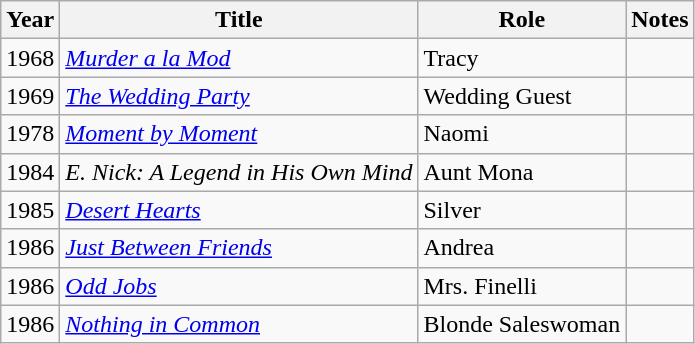<table class="wikitable sortable">
<tr>
<th>Year</th>
<th>Title</th>
<th>Role</th>
<th>Notes</th>
</tr>
<tr>
<td>1968</td>
<td><em><a href='#'>Murder a la Mod</a></em></td>
<td>Tracy</td>
<td></td>
</tr>
<tr>
<td>1969</td>
<td><a href='#'><em>The Wedding Party</em></a></td>
<td>Wedding Guest</td>
<td></td>
</tr>
<tr>
<td>1978</td>
<td><em><a href='#'>Moment by Moment</a></em></td>
<td>Naomi</td>
<td></td>
</tr>
<tr>
<td>1984</td>
<td><em>E. Nick: A Legend in His Own Mind</em></td>
<td>Aunt Mona</td>
<td></td>
</tr>
<tr>
<td>1985</td>
<td><em><a href='#'>Desert Hearts</a></em></td>
<td>Silver</td>
<td></td>
</tr>
<tr>
<td>1986</td>
<td><em><a href='#'>Just Between Friends</a></em></td>
<td>Andrea</td>
<td></td>
</tr>
<tr>
<td>1986</td>
<td><a href='#'><em>Odd Jobs</em></a></td>
<td>Mrs. Finelli</td>
<td></td>
</tr>
<tr>
<td>1986</td>
<td><em><a href='#'>Nothing in Common</a></em></td>
<td>Blonde Saleswoman</td>
<td></td>
</tr>
</table>
